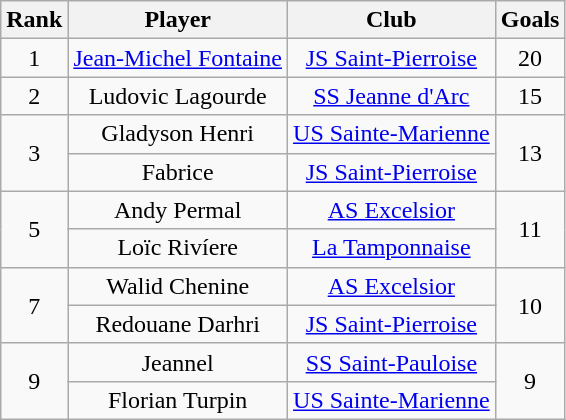<table class="wikitable" style="text-align:center;">
<tr>
<th>Rank</th>
<th>Player</th>
<th>Club</th>
<th>Goals</th>
</tr>
<tr>
<td>1</td>
<td> <a href='#'>Jean-Michel Fontaine</a></td>
<td><a href='#'>JS Saint-Pierroise</a></td>
<td>20</td>
</tr>
<tr>
<td>2</td>
<td> Ludovic Lagourde</td>
<td><a href='#'>SS Jeanne d'Arc</a></td>
<td>15</td>
</tr>
<tr>
<td rowspan=2>3</td>
<td> Gladyson Henri</td>
<td><a href='#'>US Sainte-Marienne</a></td>
<td rowspan=2>13</td>
</tr>
<tr>
<td> Fabrice</td>
<td><a href='#'>JS Saint-Pierroise</a></td>
</tr>
<tr>
<td rowspan=2>5</td>
<td> Andy Permal</td>
<td><a href='#'>AS Excelsior</a></td>
<td rowspan=2>11</td>
</tr>
<tr>
<td> Loïc Rivíere</td>
<td><a href='#'>La Tamponnaise</a></td>
</tr>
<tr>
<td rowspan=2>7</td>
<td> Walid Chenine</td>
<td><a href='#'>AS Excelsior</a></td>
<td rowspan=2>10</td>
</tr>
<tr>
<td> Redouane Darhri</td>
<td><a href='#'>JS Saint-Pierroise</a></td>
</tr>
<tr>
<td rowspan=2>9</td>
<td> Jeannel</td>
<td><a href='#'>SS Saint-Pauloise</a></td>
<td rowspan=2>9</td>
</tr>
<tr>
<td> Florian Turpin</td>
<td><a href='#'>US Sainte-Marienne</a></td>
</tr>
</table>
